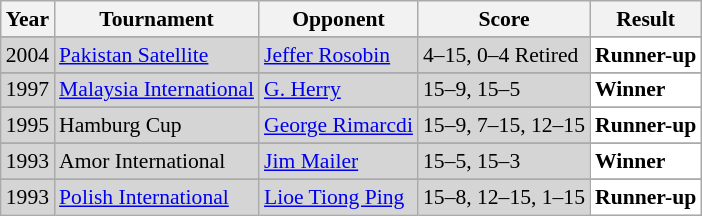<table class="sortable wikitable" style="font-size: 90%;">
<tr>
<th>Year</th>
<th>Tournament</th>
<th>Opponent</th>
<th>Score</th>
<th>Result</th>
</tr>
<tr>
</tr>
<tr style="background:#D5D5D5">
<td align="center">2004</td>
<td align="left"><a href='#'>Pakistan Satellite</a></td>
<td align="left"> <a href='#'>Jeffer Rosobin</a></td>
<td align="left">4–15, 0–4 Retired</td>
<td style="text-align:left; background:white"> <strong>Runner-up</strong></td>
</tr>
<tr>
</tr>
<tr style="background:#D5D5D5">
<td align="center">1997</td>
<td align="left"><a href='#'>Malaysia International</a></td>
<td align="left"> <a href='#'>G. Herry</a></td>
<td align="left">15–9, 15–5</td>
<td style="text-align:left; background:white"> <strong>Winner</strong></td>
</tr>
<tr>
</tr>
<tr style="background:#D5D5D5">
<td align="center">1995</td>
<td align="left">Hamburg Cup</td>
<td align="left"> <a href='#'>George Rimarcdi</a></td>
<td align="left">15–9, 7–15, 12–15</td>
<td style="text-align:left; background:white"> <strong>Runner-up</strong></td>
</tr>
<tr>
</tr>
<tr style="background:#D5D5D5">
<td align="center">1993</td>
<td align="left">Amor International</td>
<td align="left"> <a href='#'>Jim Mailer</a></td>
<td align="left">15–5, 15–3</td>
<td style="text-align:left; background:white"> <strong>Winner</strong></td>
</tr>
<tr>
</tr>
<tr style="background:#D5D5D5">
<td align="center">1993</td>
<td align="left"><a href='#'>Polish International</a></td>
<td align="left"> <a href='#'>Lioe Tiong Ping</a></td>
<td align="left">15–8, 12–15, 1–15</td>
<td style="text-align:left; background:white"> <strong>Runner-up</strong></td>
</tr>
</table>
